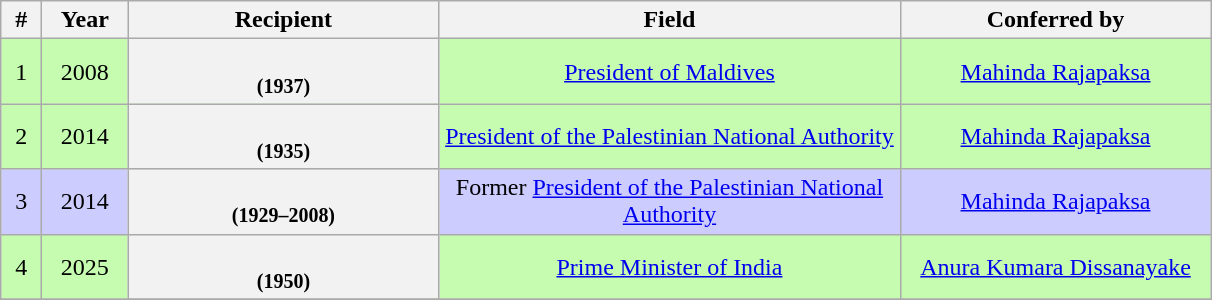<table class="wikitable sortable" style="text-align:center">
<tr>
<th scope="col" style="width: 20px;">#</th>
<th scope="col" style="width: 50px;">Year</th>
<th scope="col" style="width: 200px;">Recipient</th>
<th scope="col" style="width: 300px;">Field</th>
<th scope="col" style="width: 200px;">Conferred by</th>
</tr>
<tr bgcolor=#C5FCB0>
<td>1</td>
<td>2008</td>
<th scope="row"><br><small>(1937)</small></th>
<td><a href='#'>President of Maldives</a></td>
<td><a href='#'>Mahinda Rajapaksa</a></td>
</tr>
<tr bgcolor=#C5FCB0>
<td>2</td>
<td>2014</td>
<th scope="row"><br><small>(1935)</small></th>
<td><a href='#'>President of the Palestinian National Authority</a></td>
<td><a href='#'>Mahinda Rajapaksa</a></td>
</tr>
<tr bgcolor=#ccccff>
<td>3</td>
<td>2014</td>
<th scope="row"><br><small>(1929–2008)</small></th>
<td>Former <a href='#'>President of the Palestinian National Authority</a></td>
<td><a href='#'>Mahinda Rajapaksa</a></td>
</tr>
<tr bgcolor=#C5FCB0>
<td>4</td>
<td>2025</td>
<th scope="row"><br><small>(1950)</small></th>
<td><a href='#'>Prime Minister of India</a></td>
<td><a href='#'>Anura Kumara Dissanayake</a></td>
</tr>
<tr bgcolor=#ccccff>
</tr>
</table>
